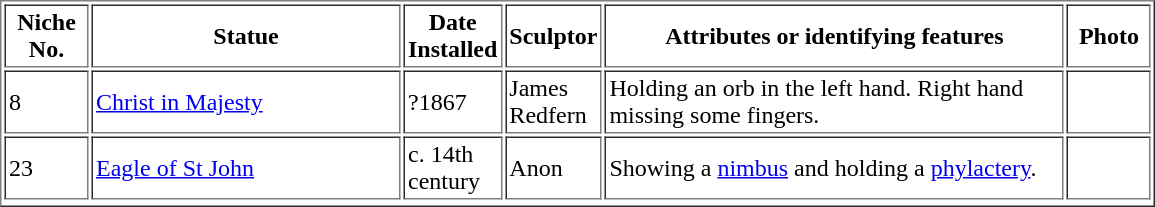<table border="1" cellpadding="2" style="background:azure mist">
<tr>
<th width="50pt">Niche No.</th>
<th width="200pt">Statue</th>
<th width="50pt">Date Installed</th>
<th width="50pt">Sculptor</th>
<th width="300pt">Attributes or identifying features</th>
<th width="50pt">Photo</th>
</tr>
<tr>
<td width="50pt">8</td>
<td width="200pt"><a href='#'>Christ in Majesty</a></td>
<td width="50pt">?1867</td>
<td width="50pt">James Redfern</td>
<td width="300pt">Holding an orb in the left hand. Right hand missing some fingers.</td>
<td width="50pt"></td>
</tr>
<tr>
<td>23</td>
<td><a href='#'>Eagle of St John</a></td>
<td>c. 14th century</td>
<td>Anon</td>
<td>Showing a <a href='#'>nimbus</a> and holding a <a href='#'>phylactery</a>.</td>
<td></td>
</tr>
<tr>
</tr>
</table>
